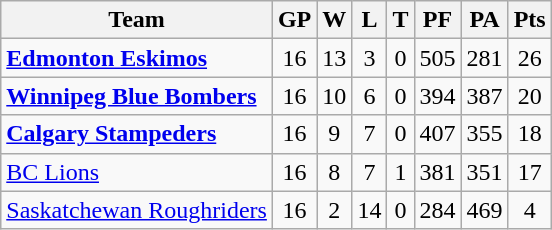<table class="wikitable">
<tr>
<th>Team</th>
<th>GP</th>
<th>W</th>
<th>L</th>
<th>T</th>
<th>PF</th>
<th>PA</th>
<th>Pts</th>
</tr>
<tr align="center">
<td align="left"><strong><a href='#'>Edmonton Eskimos</a></strong></td>
<td>16</td>
<td>13</td>
<td>3</td>
<td>0</td>
<td>505</td>
<td>281</td>
<td>26</td>
</tr>
<tr align="center">
<td align="left"><strong><a href='#'>Winnipeg Blue Bombers</a></strong></td>
<td>16</td>
<td>10</td>
<td>6</td>
<td>0</td>
<td>394</td>
<td>387</td>
<td>20</td>
</tr>
<tr align="center">
<td align="left"><strong><a href='#'>Calgary Stampeders</a></strong></td>
<td>16</td>
<td>9</td>
<td>7</td>
<td>0</td>
<td>407</td>
<td>355</td>
<td>18</td>
</tr>
<tr align="center">
<td align="left"><a href='#'>BC Lions</a></td>
<td>16</td>
<td>8</td>
<td>7</td>
<td>1</td>
<td>381</td>
<td>351</td>
<td>17</td>
</tr>
<tr align="center">
<td align="left"><a href='#'>Saskatchewan Roughriders</a></td>
<td>16</td>
<td>2</td>
<td>14</td>
<td>0</td>
<td>284</td>
<td>469</td>
<td>4</td>
</tr>
</table>
